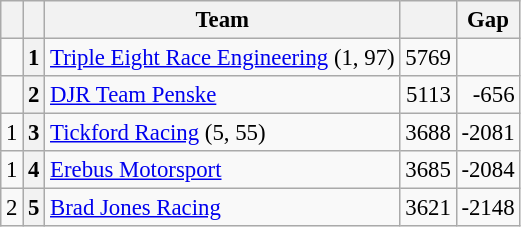<table class="wikitable" style="font-size: 95%;">
<tr>
<th></th>
<th></th>
<th>Team</th>
<th></th>
<th>Gap</th>
</tr>
<tr>
<td align="left"></td>
<th>1</th>
<td><a href='#'>Triple Eight Race Engineering</a> (1, 97)</td>
<td align="right">5769</td>
<td align="right"></td>
</tr>
<tr>
<td align="left"></td>
<th>2</th>
<td><a href='#'>DJR Team Penske</a></td>
<td align="right">5113</td>
<td align="right">-656</td>
</tr>
<tr>
<td align="left"> 1</td>
<th>3</th>
<td><a href='#'>Tickford Racing</a> (5, 55)</td>
<td align="right">3688</td>
<td align="right">-2081</td>
</tr>
<tr>
<td align="left"> 1</td>
<th>4</th>
<td><a href='#'>Erebus Motorsport</a></td>
<td align="right">3685</td>
<td align="right">-2084</td>
</tr>
<tr>
<td align="left"> 2</td>
<th>5</th>
<td><a href='#'>Brad Jones Racing</a></td>
<td align="right">3621</td>
<td align="right">-2148</td>
</tr>
</table>
